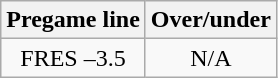<table class="wikitable">
<tr align="center">
<th style=>Pregame line</th>
<th style=>Over/under</th>
</tr>
<tr align="center">
<td>FRES –3.5</td>
<td>N/A</td>
</tr>
</table>
